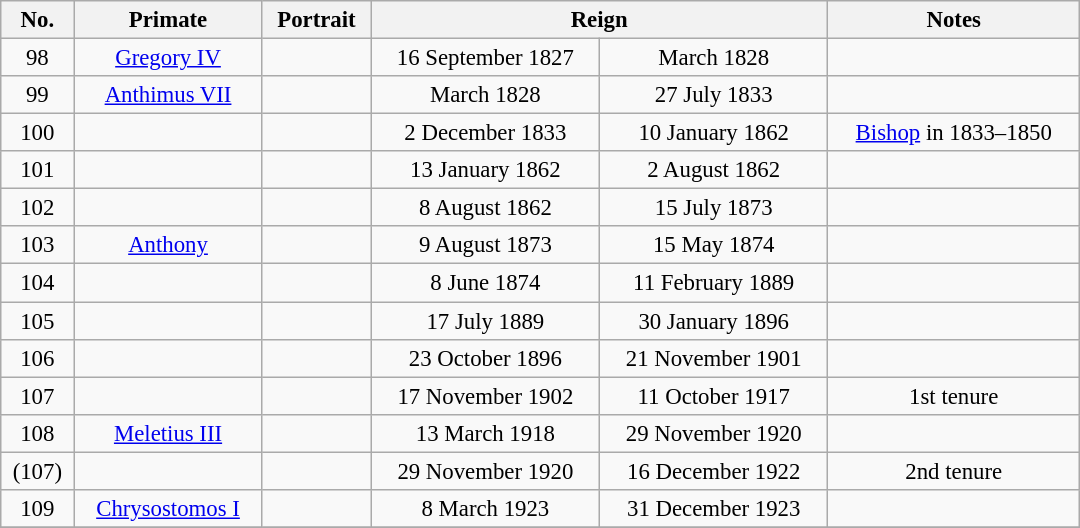<table class="wikitable" style="text-align:center; font-size:95%; width:57%;">
<tr>
<th>No.</th>
<th>Primate</th>
<th>Portrait</th>
<th colspan="2">Reign</th>
<th>Notes</th>
</tr>
<tr>
<td>98</td>
<td><a href='#'>Gregory IV</a></td>
<td></td>
<td>16 September 1827</td>
<td>March 1828</td>
<td></td>
</tr>
<tr>
<td>99</td>
<td><a href='#'>Anthimus VII</a></td>
<td></td>
<td>March 1828</td>
<td>27 July 1833</td>
<td></td>
</tr>
<tr>
<td>100</td>
<td></td>
<td></td>
<td>2 December 1833</td>
<td>10 January 1862</td>
<td><a href='#'>Bishop</a> in 1833–1850</td>
</tr>
<tr>
<td>101</td>
<td></td>
<td></td>
<td>13 January 1862</td>
<td>2 August 1862</td>
<td></td>
</tr>
<tr>
<td>102</td>
<td></td>
<td></td>
<td>8 August 1862</td>
<td>15 July 1873</td>
<td></td>
</tr>
<tr>
<td>103</td>
<td><a href='#'>Anthony</a></td>
<td></td>
<td>9 August 1873</td>
<td>15 May 1874</td>
<td></td>
</tr>
<tr>
<td>104</td>
<td></td>
<td></td>
<td>8 June 1874</td>
<td>11 February 1889</td>
<td></td>
</tr>
<tr>
<td>105</td>
<td></td>
<td></td>
<td>17 July 1889</td>
<td>30 January 1896</td>
<td></td>
</tr>
<tr>
<td>106</td>
<td></td>
<td></td>
<td>23 October 1896</td>
<td>21 November 1901</td>
<td></td>
</tr>
<tr>
<td>107</td>
<td></td>
<td></td>
<td>17 November 1902</td>
<td>11 October 1917</td>
<td>1st tenure</td>
</tr>
<tr>
<td>108</td>
<td><a href='#'>Meletius III</a></td>
<td></td>
<td>13 March 1918</td>
<td>29 November 1920</td>
<td></td>
</tr>
<tr>
<td>(107)</td>
<td></td>
<td></td>
<td>29 November 1920</td>
<td>16 December 1922</td>
<td>2nd tenure</td>
</tr>
<tr>
<td>109</td>
<td><a href='#'>Chrysostomos I</a></td>
<td></td>
<td>8 March 1923</td>
<td>31 December 1923</td>
<td></td>
</tr>
<tr>
</tr>
</table>
